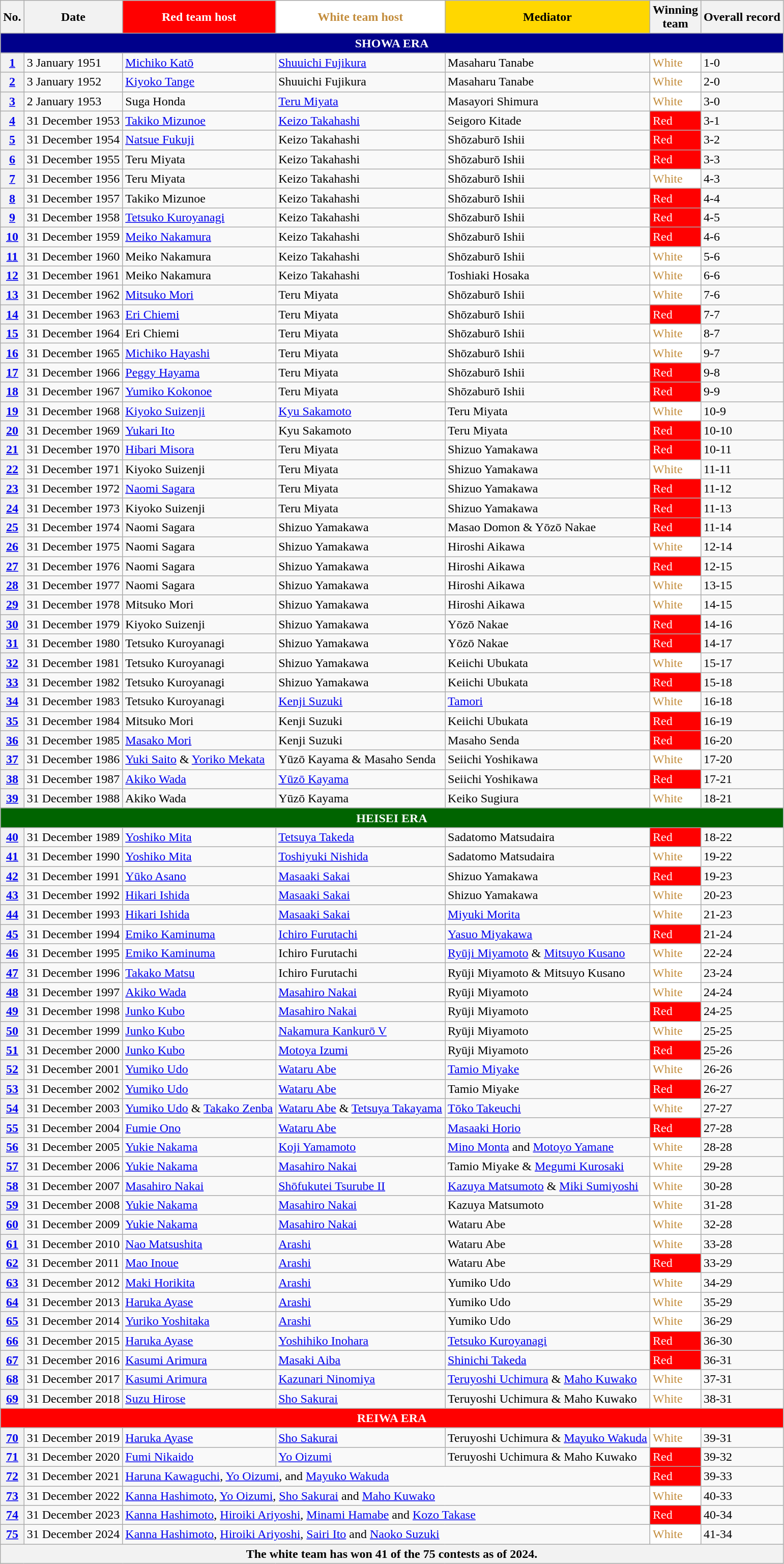<table class="wikitable">
<tr>
<th>No.</th>
<th>Date</th>
<th style="background:red; color:white">Red team host</th>
<th style="background:white; color:rgb(195, 141, 61)">White team host</th>
<th style="background:gold">Mediator</th>
<th>Winning<br>team</th>
<th>Overall record</th>
</tr>
<tr>
<th colspan="7" style="color:white; background:darkblue;">SHOWA ERA</th>
</tr>
<tr>
<th><a href='#'>1</a></th>
<td>3 January 1951</td>
<td><a href='#'>Michiko Katō</a></td>
<td><a href='#'>Shuuichi Fujikura</a></td>
<td>Masaharu Tanabe</td>
<td style="background:white; color:rgb(195, 141, 61)">White</td>
<td>1-0</td>
</tr>
<tr>
<th><a href='#'>2</a></th>
<td>3 January 1952</td>
<td><a href='#'>Kiyoko Tange</a></td>
<td>Shuuichi Fujikura</td>
<td>Masaharu Tanabe</td>
<td style="background:white; color:rgb(195, 141, 61)">White</td>
<td>2-0</td>
</tr>
<tr>
<th><a href='#'>3</a></th>
<td>2 January 1953</td>
<td>Suga Honda</td>
<td><a href='#'>Teru Miyata</a></td>
<td>Masayori Shimura</td>
<td style="background:white; color:rgb(195, 141, 61)">White</td>
<td>3-0</td>
</tr>
<tr>
<th><a href='#'>4</a></th>
<td>31 December 1953</td>
<td><a href='#'>Takiko Mizunoe</a></td>
<td><a href='#'>Keizo Takahashi</a></td>
<td>Seigoro Kitade</td>
<td style="background:red; color:white">Red</td>
<td>3-1</td>
</tr>
<tr>
<th><a href='#'>5</a></th>
<td>31 December 1954</td>
<td><a href='#'>Natsue Fukuji</a></td>
<td>Keizo Takahashi</td>
<td>Shōzaburō Ishii</td>
<td style="background:red; color:white">Red</td>
<td>3-2</td>
</tr>
<tr>
<th><a href='#'>6</a></th>
<td>31 December 1955</td>
<td>Teru Miyata</td>
<td>Keizo Takahashi</td>
<td>Shōzaburō Ishii</td>
<td style="background:red; color:white">Red</td>
<td>3-3</td>
</tr>
<tr>
<th><a href='#'>7</a></th>
<td>31 December 1956</td>
<td>Teru Miyata</td>
<td>Keizo Takahashi</td>
<td>Shōzaburō Ishii</td>
<td style="background:white; color:rgb(195, 141, 61)">White</td>
<td>4-3</td>
</tr>
<tr>
<th><a href='#'>8</a></th>
<td>31 December 1957</td>
<td>Takiko Mizunoe</td>
<td>Keizo Takahashi</td>
<td>Shōzaburō Ishii</td>
<td style="background:red; color:white">Red</td>
<td>4-4</td>
</tr>
<tr>
<th><a href='#'>9</a></th>
<td>31 December 1958</td>
<td><a href='#'>Tetsuko Kuroyanagi</a></td>
<td>Keizo Takahashi</td>
<td>Shōzaburō Ishii</td>
<td style="background:red; color:white">Red</td>
<td>4-5</td>
</tr>
<tr>
<th><a href='#'>10</a></th>
<td>31 December 1959</td>
<td><a href='#'>Meiko Nakamura</a></td>
<td>Keizo Takahashi</td>
<td>Shōzaburō Ishii</td>
<td style="background:red; color:white">Red</td>
<td>4-6</td>
</tr>
<tr>
<th><a href='#'>11</a></th>
<td>31 December 1960</td>
<td>Meiko Nakamura</td>
<td>Keizo Takahashi</td>
<td>Shōzaburō Ishii</td>
<td style="background:white; color:rgb(195, 141, 61)">White</td>
<td>5-6</td>
</tr>
<tr>
<th><a href='#'>12</a></th>
<td>31 December 1961</td>
<td>Meiko Nakamura</td>
<td>Keizo Takahashi</td>
<td>Toshiaki Hosaka</td>
<td style="background:white; color:rgb(195, 141, 61)">White</td>
<td>6-6</td>
</tr>
<tr>
<th><a href='#'>13</a></th>
<td>31 December 1962</td>
<td><a href='#'>Mitsuko Mori</a></td>
<td>Teru Miyata</td>
<td>Shōzaburō Ishii</td>
<td style="background:white; color:rgb(195, 141, 61)">White</td>
<td>7-6</td>
</tr>
<tr>
<th><a href='#'>14</a></th>
<td>31 December 1963</td>
<td><a href='#'>Eri Chiemi</a></td>
<td>Teru Miyata</td>
<td>Shōzaburō Ishii</td>
<td style="background:red; color:white">Red</td>
<td>7-7</td>
</tr>
<tr>
<th><a href='#'>15</a></th>
<td>31 December 1964</td>
<td>Eri Chiemi</td>
<td>Teru Miyata</td>
<td>Shōzaburō Ishii</td>
<td style="background:white; color:rgb(195, 141, 61)">White</td>
<td>8-7</td>
</tr>
<tr>
<th><a href='#'>16</a></th>
<td>31 December 1965</td>
<td><a href='#'>Michiko Hayashi</a></td>
<td>Teru Miyata</td>
<td>Shōzaburō Ishii</td>
<td style="background:white; color:rgb(195, 141, 61)">White</td>
<td>9-7</td>
</tr>
<tr>
<th><a href='#'>17</a></th>
<td>31 December 1966</td>
<td><a href='#'>Peggy Hayama</a></td>
<td>Teru Miyata</td>
<td>Shōzaburō Ishii</td>
<td style="background:red; color:white">Red</td>
<td>9-8</td>
</tr>
<tr>
<th><a href='#'>18</a></th>
<td>31 December 1967</td>
<td><a href='#'>Yumiko Kokonoe</a></td>
<td>Teru Miyata</td>
<td>Shōzaburō Ishii</td>
<td style="background:red; color:white">Red</td>
<td>9-9</td>
</tr>
<tr>
<th><a href='#'>19</a></th>
<td>31 December 1968</td>
<td><a href='#'>Kiyoko Suizenji</a></td>
<td><a href='#'>Kyu Sakamoto</a></td>
<td>Teru Miyata</td>
<td style="background:white; color:rgb(195, 141, 61)">White</td>
<td>10-9</td>
</tr>
<tr>
<th><a href='#'>20</a></th>
<td>31 December 1969</td>
<td><a href='#'>Yukari Ito</a></td>
<td>Kyu Sakamoto</td>
<td>Teru Miyata</td>
<td style="background:red; color:white">Red</td>
<td>10-10</td>
</tr>
<tr>
<th><a href='#'>21</a></th>
<td>31 December 1970</td>
<td><a href='#'>Hibari Misora</a></td>
<td>Teru Miyata</td>
<td>Shizuo Yamakawa</td>
<td style="background:red; color:white">Red</td>
<td>10-11</td>
</tr>
<tr>
<th><a href='#'>22</a></th>
<td>31 December 1971</td>
<td>Kiyoko Suizenji</td>
<td>Teru Miyata</td>
<td>Shizuo Yamakawa</td>
<td style="background:white; color:rgb(195, 141, 61)">White</td>
<td>11-11</td>
</tr>
<tr>
<th><a href='#'>23</a></th>
<td>31 December 1972</td>
<td><a href='#'>Naomi Sagara</a></td>
<td>Teru Miyata</td>
<td>Shizuo Yamakawa</td>
<td style="background:red; color:white">Red</td>
<td>11-12</td>
</tr>
<tr>
<th><a href='#'>24</a></th>
<td>31 December 1973</td>
<td>Kiyoko Suizenji</td>
<td>Teru Miyata</td>
<td>Shizuo Yamakawa</td>
<td style="background:red; color:white">Red</td>
<td>11-13</td>
</tr>
<tr>
<th><a href='#'>25</a></th>
<td>31 December 1974</td>
<td>Naomi Sagara</td>
<td>Shizuo Yamakawa</td>
<td>Masao Domon & Yōzō Nakae</td>
<td style="background:red; color:white">Red</td>
<td>11-14</td>
</tr>
<tr>
<th><a href='#'>26</a></th>
<td>31 December 1975</td>
<td>Naomi Sagara</td>
<td>Shizuo Yamakawa</td>
<td>Hiroshi Aikawa</td>
<td style="background:white; color:rgb(195, 141, 61)">White</td>
<td>12-14</td>
</tr>
<tr>
<th><a href='#'>27</a></th>
<td>31 December 1976</td>
<td>Naomi Sagara</td>
<td>Shizuo Yamakawa</td>
<td>Hiroshi Aikawa</td>
<td style="background:red; color:white">Red</td>
<td>12-15</td>
</tr>
<tr>
<th><a href='#'>28</a></th>
<td>31 December 1977</td>
<td>Naomi Sagara</td>
<td>Shizuo Yamakawa</td>
<td>Hiroshi Aikawa</td>
<td style="background:white; color:rgb(195, 141, 61)">White</td>
<td>13-15</td>
</tr>
<tr>
<th><a href='#'>29</a></th>
<td>31 December 1978</td>
<td>Mitsuko Mori</td>
<td>Shizuo Yamakawa</td>
<td>Hiroshi Aikawa</td>
<td style="background:white; color:rgb(195, 141, 61)">White</td>
<td>14-15</td>
</tr>
<tr>
<th><a href='#'>30</a></th>
<td>31 December 1979</td>
<td>Kiyoko Suizenji</td>
<td>Shizuo Yamakawa</td>
<td>Yōzō Nakae</td>
<td style="background:red; color:white">Red</td>
<td>14-16</td>
</tr>
<tr>
<th><a href='#'>31</a></th>
<td>31 December 1980</td>
<td>Tetsuko Kuroyanagi</td>
<td>Shizuo Yamakawa</td>
<td>Yōzō Nakae</td>
<td style="background:red; color:white">Red</td>
<td>14-17</td>
</tr>
<tr>
<th><a href='#'>32</a></th>
<td>31 December 1981</td>
<td>Tetsuko Kuroyanagi</td>
<td>Shizuo Yamakawa</td>
<td>Keiichi Ubukata</td>
<td style="background:white; color:rgb(195, 141, 61)">White</td>
<td>15-17</td>
</tr>
<tr>
<th><a href='#'>33</a></th>
<td>31 December 1982</td>
<td>Tetsuko Kuroyanagi</td>
<td>Shizuo Yamakawa</td>
<td>Keiichi Ubukata</td>
<td style="background:red; color:white">Red</td>
<td>15-18</td>
</tr>
<tr>
<th><a href='#'>34</a></th>
<td>31 December 1983</td>
<td>Tetsuko Kuroyanagi</td>
<td><a href='#'>Kenji Suzuki</a></td>
<td><a href='#'>Tamori</a></td>
<td style="background:white; color:rgb(195, 141, 61)">White</td>
<td>16-18</td>
</tr>
<tr>
<th><a href='#'>35</a></th>
<td>31 December 1984</td>
<td>Mitsuko Mori</td>
<td>Kenji Suzuki</td>
<td>Keiichi Ubukata</td>
<td style="background:red; color:white">Red</td>
<td>16-19</td>
</tr>
<tr>
<th><a href='#'>36</a></th>
<td>31 December 1985</td>
<td><a href='#'>Masako Mori</a></td>
<td>Kenji Suzuki</td>
<td>Masaho Senda</td>
<td style="background:red; color:white">Red</td>
<td>16-20</td>
</tr>
<tr>
<th><a href='#'>37</a></th>
<td>31 December 1986</td>
<td><a href='#'>Yuki Saito</a> & <a href='#'>Yoriko Mekata</a></td>
<td>Yūzō Kayama & Masaho Senda</td>
<td>Seiichi Yoshikawa</td>
<td style="background:white; color:rgb(195, 141, 61)">White</td>
<td>17-20</td>
</tr>
<tr>
<th><a href='#'>38</a></th>
<td>31 December 1987</td>
<td><a href='#'>Akiko Wada</a></td>
<td><a href='#'>Yūzō Kayama</a></td>
<td>Seiichi Yoshikawa</td>
<td style="background:red; color:white">Red</td>
<td>17-21</td>
</tr>
<tr>
<th><a href='#'>39</a></th>
<td>31 December 1988</td>
<td>Akiko Wada</td>
<td>Yūzō Kayama</td>
<td>Keiko Sugiura</td>
<td style="background:white; color:rgb(195, 141, 61)">White</td>
<td>18-21</td>
</tr>
<tr>
<th colspan="7" style="color:white; background:darkgreen;">HEISEI ERA</th>
</tr>
<tr>
<th><a href='#'>40</a></th>
<td>31 December 1989</td>
<td><a href='#'>Yoshiko Mita</a></td>
<td><a href='#'>Tetsuya Takeda</a></td>
<td>Sadatomo Matsudaira</td>
<td style="background:red; color:white">Red</td>
<td>18-22</td>
</tr>
<tr>
<th><a href='#'>41</a></th>
<td>31 December 1990</td>
<td><a href='#'>Yoshiko Mita</a></td>
<td><a href='#'>Toshiyuki Nishida</a></td>
<td>Sadatomo Matsudaira</td>
<td style="background:white; color:rgb(195, 141, 61)">White</td>
<td>19-22</td>
</tr>
<tr>
<th><a href='#'>42</a></th>
<td>31 December 1991</td>
<td><a href='#'>Yūko Asano</a></td>
<td><a href='#'>Masaaki Sakai</a></td>
<td>Shizuo Yamakawa</td>
<td style="background:red; color:white">Red</td>
<td>19-23</td>
</tr>
<tr>
<th><a href='#'>43</a></th>
<td>31 December 1992</td>
<td><a href='#'>Hikari Ishida</a></td>
<td><a href='#'>Masaaki Sakai</a></td>
<td>Shizuo Yamakawa</td>
<td style="background:white; color:rgb(195, 141, 61)">White</td>
<td>20-23</td>
</tr>
<tr>
<th><a href='#'>44</a></th>
<td>31 December 1993</td>
<td><a href='#'>Hikari Ishida</a></td>
<td><a href='#'>Masaaki Sakai</a></td>
<td><a href='#'>Miyuki Morita</a></td>
<td style="background:white; color:rgb(195, 141, 61)">White</td>
<td>21-23</td>
</tr>
<tr>
<th><a href='#'>45</a></th>
<td>31 December 1994</td>
<td><a href='#'>Emiko Kaminuma</a></td>
<td><a href='#'>Ichiro Furutachi</a></td>
<td><a href='#'>Yasuo Miyakawa</a></td>
<td style="background:red; color:white">Red</td>
<td>21-24</td>
</tr>
<tr>
<th><a href='#'>46</a></th>
<td>31 December 1995</td>
<td><a href='#'>Emiko Kaminuma</a></td>
<td>Ichiro Furutachi</td>
<td><a href='#'>Ryūji Miyamoto</a> & <a href='#'>Mitsuyo Kusano</a></td>
<td style="background:white; color:rgb(195, 141, 61)">White</td>
<td>22-24</td>
</tr>
<tr>
<th><a href='#'>47</a></th>
<td>31 December 1996</td>
<td><a href='#'>Takako Matsu</a></td>
<td>Ichiro Furutachi</td>
<td>Ryūji Miyamoto & Mitsuyo Kusano</td>
<td style="background:white; color:rgb(195, 141, 61)">White</td>
<td>23-24</td>
</tr>
<tr>
<th><a href='#'>48</a></th>
<td>31 December 1997</td>
<td><a href='#'>Akiko Wada</a></td>
<td><a href='#'>Masahiro Nakai</a></td>
<td>Ryūji Miyamoto</td>
<td style="background:white; color:rgb(195, 141, 61)">White</td>
<td>24-24</td>
</tr>
<tr>
<th><a href='#'>49</a></th>
<td>31 December 1998</td>
<td><a href='#'>Junko Kubo</a></td>
<td><a href='#'>Masahiro Nakai</a></td>
<td>Ryūji Miyamoto</td>
<td style="background:red; color:white">Red</td>
<td>24-25</td>
</tr>
<tr>
<th><a href='#'>50</a></th>
<td>31 December 1999</td>
<td><a href='#'>Junko Kubo</a></td>
<td><a href='#'>Nakamura Kankurō V</a></td>
<td>Ryūji Miyamoto</td>
<td style="background:white; color:rgb(195, 141, 61)">White</td>
<td>25-25</td>
</tr>
<tr>
<th><a href='#'>51</a></th>
<td>31 December 2000</td>
<td><a href='#'>Junko Kubo</a></td>
<td><a href='#'>Motoya Izumi</a></td>
<td>Ryūji Miyamoto</td>
<td style="background:red; color:white">Red</td>
<td>25-26</td>
</tr>
<tr>
<th><a href='#'>52</a></th>
<td>31 December 2001</td>
<td><a href='#'>Yumiko Udo</a></td>
<td><a href='#'>Wataru Abe</a></td>
<td><a href='#'>Tamio Miyake</a></td>
<td style="background:white; color:rgb(195, 141, 61)">White</td>
<td>26-26</td>
</tr>
<tr>
<th><a href='#'>53</a></th>
<td>31 December 2002</td>
<td><a href='#'>Yumiko Udo</a></td>
<td><a href='#'>Wataru Abe</a></td>
<td>Tamio Miyake</td>
<td style="background:red; color:white">Red</td>
<td>26-27</td>
</tr>
<tr>
<th><a href='#'>54</a></th>
<td>31 December 2003</td>
<td><a href='#'>Yumiko Udo</a> & <a href='#'>Takako Zenba</a></td>
<td><a href='#'>Wataru Abe</a> & <a href='#'>Tetsuya Takayama</a></td>
<td><a href='#'>Tōko Takeuchi</a></td>
<td style="background:white; color:rgb(195, 141, 61)">White</td>
<td>27-27</td>
</tr>
<tr>
<th><a href='#'>55</a></th>
<td>31 December 2004</td>
<td><a href='#'>Fumie Ono</a></td>
<td><a href='#'>Wataru Abe</a></td>
<td><a href='#'>Masaaki Horio</a></td>
<td style="background:red; color:white">Red</td>
<td>27-28</td>
</tr>
<tr>
<th><a href='#'>56</a></th>
<td>31 December 2005</td>
<td><a href='#'>Yukie Nakama</a></td>
<td><a href='#'>Koji Yamamoto</a></td>
<td><a href='#'>Mino Monta</a> and <a href='#'>Motoyo Yamane</a></td>
<td style="background:white; color:rgb(195, 141, 61)">White</td>
<td>28-28</td>
</tr>
<tr>
<th><a href='#'>57</a></th>
<td>31 December 2006</td>
<td><a href='#'>Yukie Nakama</a></td>
<td><a href='#'>Masahiro Nakai</a></td>
<td>Tamio Miyake & <a href='#'>Megumi Kurosaki</a></td>
<td style="background:white; color:rgb(195, 141, 61)">White</td>
<td>29-28</td>
</tr>
<tr>
<th><a href='#'>58</a></th>
<td>31 December 2007</td>
<td><a href='#'>Masahiro Nakai</a></td>
<td><a href='#'>Shōfukutei Tsurube II</a></td>
<td><a href='#'>Kazuya Matsumoto</a> & <a href='#'>Miki Sumiyoshi</a></td>
<td style="background:white; color:rgb(195, 141, 61)">White</td>
<td>30-28</td>
</tr>
<tr>
<th><a href='#'>59</a></th>
<td>31 December 2008</td>
<td><a href='#'>Yukie Nakama</a></td>
<td><a href='#'>Masahiro Nakai</a></td>
<td>Kazuya Matsumoto</td>
<td style="background:white; color:rgb(195, 141, 61)">White</td>
<td>31-28</td>
</tr>
<tr>
<th><a href='#'>60</a></th>
<td>31 December 2009</td>
<td><a href='#'>Yukie Nakama</a></td>
<td><a href='#'>Masahiro Nakai</a></td>
<td>Wataru Abe</td>
<td style="background:white; color:rgb(195, 141, 61)">White</td>
<td>32-28</td>
</tr>
<tr>
<th><a href='#'>61</a></th>
<td>31 December 2010</td>
<td><a href='#'>Nao Matsushita</a></td>
<td><a href='#'>Arashi</a></td>
<td>Wataru Abe</td>
<td style="background:white; color:rgb(195, 141, 61)">White</td>
<td>33-28</td>
</tr>
<tr>
<th><a href='#'>62</a></th>
<td>31 December 2011</td>
<td><a href='#'>Mao Inoue</a></td>
<td><a href='#'>Arashi</a></td>
<td>Wataru Abe</td>
<td style="background:red; color:white">Red</td>
<td>33-29</td>
</tr>
<tr>
<th><a href='#'>63</a></th>
<td>31 December 2012</td>
<td><a href='#'>Maki Horikita</a></td>
<td><a href='#'>Arashi</a></td>
<td>Yumiko Udo</td>
<td style="background:white; color:rgb(195, 141, 61)">White</td>
<td>34-29</td>
</tr>
<tr>
<th><a href='#'>64</a></th>
<td>31 December 2013</td>
<td><a href='#'>Haruka Ayase</a></td>
<td><a href='#'>Arashi</a></td>
<td>Yumiko Udo</td>
<td style="background:white; color:rgb(195, 141, 61)">White</td>
<td>35-29</td>
</tr>
<tr>
<th><a href='#'>65</a></th>
<td>31 December 2014</td>
<td><a href='#'>Yuriko Yoshitaka</a></td>
<td><a href='#'>Arashi</a></td>
<td>Yumiko Udo</td>
<td style="background:white; color:rgb(195, 141, 61)">White</td>
<td>36-29</td>
</tr>
<tr>
<th><a href='#'>66</a></th>
<td>31 December 2015</td>
<td><a href='#'>Haruka Ayase</a></td>
<td><a href='#'>Yoshihiko Inohara</a></td>
<td><a href='#'>Tetsuko Kuroyanagi</a></td>
<td style="background:red; color:white">Red</td>
<td>36-30</td>
</tr>
<tr>
<th><a href='#'>67</a></th>
<td>31 December 2016</td>
<td><a href='#'>Kasumi Arimura</a></td>
<td><a href='#'>Masaki Aiba</a></td>
<td><a href='#'>Shinichi Takeda</a></td>
<td style="background:red; color:white">Red</td>
<td>36-31</td>
</tr>
<tr>
<th><a href='#'>68</a></th>
<td>31 December 2017</td>
<td><a href='#'>Kasumi Arimura</a></td>
<td><a href='#'>Kazunari Ninomiya</a></td>
<td><a href='#'>Teruyoshi Uchimura</a> & <a href='#'>Maho Kuwako</a></td>
<td style="background:white; color:rgb(195, 141, 61)">White</td>
<td>37-31</td>
</tr>
<tr>
<th><a href='#'>69</a></th>
<td>31 December 2018</td>
<td><a href='#'>Suzu Hirose</a></td>
<td><a href='#'>Sho Sakurai</a></td>
<td>Teruyoshi Uchimura & Maho Kuwako</td>
<td style="background:white; color:rgb(195, 141, 61)">White</td>
<td>38-31</td>
</tr>
<tr>
<th colspan="7" style="color:white; background:red;">REIWA ERA</th>
</tr>
<tr>
<th><a href='#'>70</a></th>
<td>31 December 2019</td>
<td><a href='#'>Haruka Ayase</a></td>
<td><a href='#'>Sho Sakurai</a></td>
<td>Teruyoshi Uchimura & <a href='#'>Mayuko Wakuda</a></td>
<td style="background:white; color:rgb(195, 141, 61)">White</td>
<td>39-31</td>
</tr>
<tr>
<th><a href='#'>71</a></th>
<td>31 December 2020</td>
<td><a href='#'>Fumi Nikaido</a></td>
<td><a href='#'>Yo Oizumi</a></td>
<td>Teruyoshi Uchimura & Maho Kuwako</td>
<td style="background:red; color:white">Red</td>
<td>39-32</td>
</tr>
<tr>
<th><a href='#'>72</a></th>
<td>31 December 2021</td>
<td colspan="3"><a href='#'>Haruna Kawaguchi</a>, <a href='#'>Yo Oizumi</a>, and <a href='#'>Mayuko Wakuda</a></td>
<td style="background:red; color:white">Red</td>
<td>39-33</td>
</tr>
<tr>
<th><a href='#'>73</a></th>
<td>31 December 2022</td>
<td colspan="3"><a href='#'>Kanna Hashimoto</a>, <a href='#'>Yo Oizumi</a>, <a href='#'>Sho Sakurai</a> and <a href='#'>Maho Kuwako</a></td>
<td style="background:white; color:rgb(195, 141, 61)">White</td>
<td>40-33</td>
</tr>
<tr>
<th><a href='#'>74</a></th>
<td>31 December 2023</td>
<td colspan="3"><a href='#'>Kanna Hashimoto</a>, <a href='#'>Hiroiki Ariyoshi</a>, <a href='#'>Minami Hamabe</a> and <a href='#'>Kozo Takase</a></td>
<td style="background:red; color:white">Red</td>
<td>40-34</td>
</tr>
<tr>
<th><a href='#'>75</a></th>
<td>31 December 2024</td>
<td colspan="3"><a href='#'>Kanna Hashimoto</a>, <a href='#'>Hiroiki Ariyoshi</a>, <a href='#'>Sairi Ito</a> and <a href='#'>Naoko Suzuki</a></td>
<td style="background:white; color:rgb(195, 141, 61)">White</td>
<td>41-34</td>
</tr>
<tr>
<th colspan=7>The white team has won 41 of the 75 contests as of 2024.</th>
</tr>
</table>
